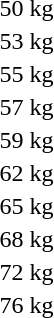<table>
<tr>
<td>50 kg</td>
<td></td>
<td></td>
<td></td>
</tr>
<tr>
<td>53 kg</td>
<td></td>
<td></td>
<td></td>
</tr>
<tr>
<td>55 kg</td>
<td></td>
<td></td>
<td></td>
</tr>
<tr>
<td>57 kg</td>
<td></td>
<td></td>
<td></td>
</tr>
<tr>
<td>59 kg</td>
<td></td>
<td></td>
<td></td>
</tr>
<tr>
<td>62 kg</td>
<td></td>
<td></td>
<td></td>
</tr>
<tr>
<td>65 kg</td>
<td></td>
<td></td>
<td></td>
</tr>
<tr>
<td>68 kg</td>
<td></td>
<td></td>
<td></td>
</tr>
<tr>
<td>72 kg</td>
<td></td>
<td></td>
<td></td>
</tr>
<tr>
<td>76 kg</td>
<td></td>
<td></td>
<td></td>
</tr>
</table>
